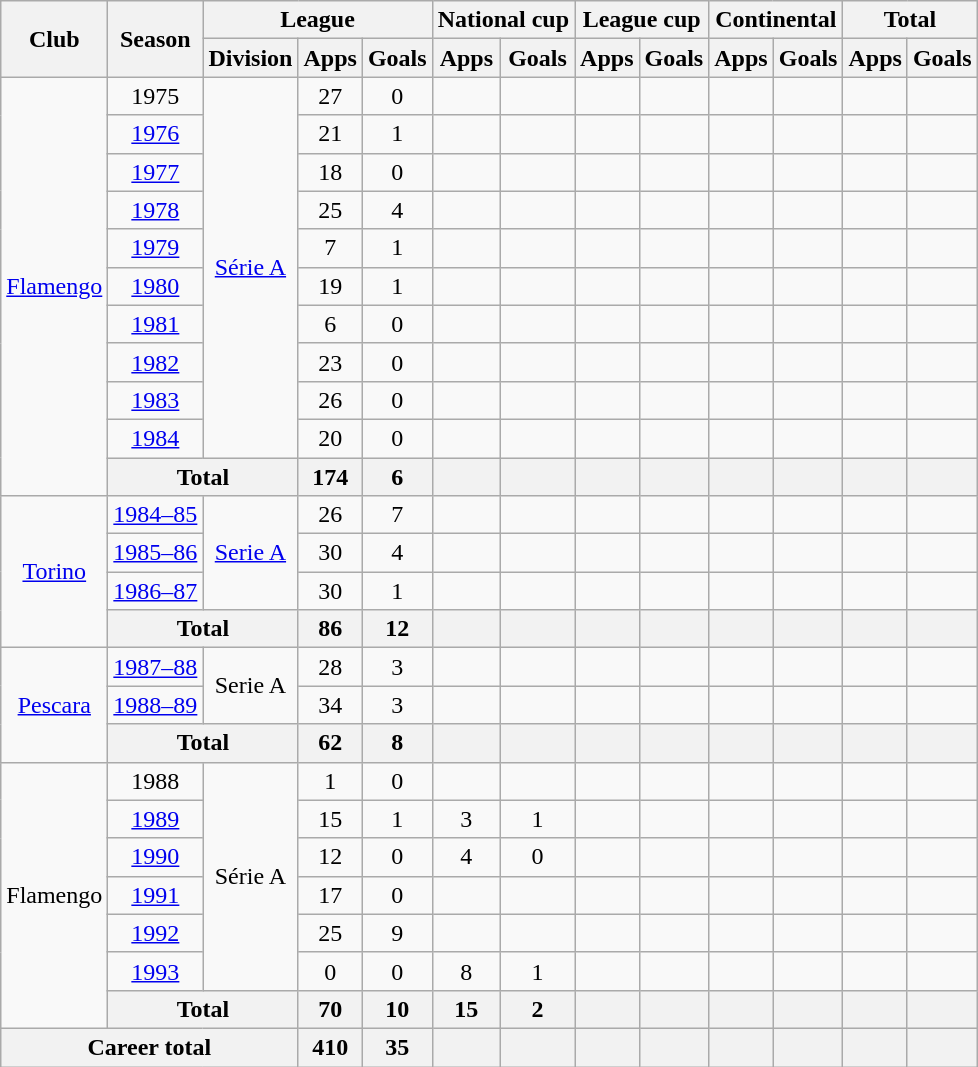<table class="wikitable" style="text-align:center">
<tr>
<th rowspan="2">Club</th>
<th rowspan="2">Season</th>
<th colspan="3">League</th>
<th colspan="2">National cup</th>
<th colspan="2">League cup</th>
<th colspan="2">Continental</th>
<th colspan="2">Total</th>
</tr>
<tr>
<th>Division</th>
<th>Apps</th>
<th>Goals</th>
<th>Apps</th>
<th>Goals</th>
<th>Apps</th>
<th>Goals</th>
<th>Apps</th>
<th>Goals</th>
<th>Apps</th>
<th>Goals</th>
</tr>
<tr>
<td rowspan="11"><a href='#'>Flamengo</a></td>
<td>1975</td>
<td rowspan="10"><a href='#'>Série A</a></td>
<td>27</td>
<td>0</td>
<td></td>
<td></td>
<td></td>
<td></td>
<td></td>
<td></td>
<td></td>
<td></td>
</tr>
<tr>
<td><a href='#'>1976</a></td>
<td>21</td>
<td>1</td>
<td></td>
<td></td>
<td></td>
<td></td>
<td></td>
<td></td>
<td></td>
<td></td>
</tr>
<tr>
<td><a href='#'>1977</a></td>
<td>18</td>
<td>0</td>
<td></td>
<td></td>
<td></td>
<td></td>
<td></td>
<td></td>
<td></td>
<td></td>
</tr>
<tr>
<td><a href='#'>1978</a></td>
<td>25</td>
<td>4</td>
<td></td>
<td></td>
<td></td>
<td></td>
<td></td>
<td></td>
<td></td>
<td></td>
</tr>
<tr>
<td><a href='#'>1979</a></td>
<td>7</td>
<td>1</td>
<td></td>
<td></td>
<td></td>
<td></td>
<td></td>
<td></td>
<td></td>
<td></td>
</tr>
<tr>
<td><a href='#'>1980</a></td>
<td>19</td>
<td>1</td>
<td></td>
<td></td>
<td></td>
<td></td>
<td></td>
<td></td>
<td></td>
<td></td>
</tr>
<tr>
<td><a href='#'>1981</a></td>
<td>6</td>
<td>0</td>
<td></td>
<td></td>
<td></td>
<td></td>
<td></td>
<td></td>
<td></td>
<td></td>
</tr>
<tr>
<td><a href='#'>1982</a></td>
<td>23</td>
<td>0</td>
<td></td>
<td></td>
<td></td>
<td></td>
<td></td>
<td></td>
<td></td>
<td></td>
</tr>
<tr>
<td><a href='#'>1983</a></td>
<td>26</td>
<td>0</td>
<td></td>
<td></td>
<td></td>
<td></td>
<td></td>
<td></td>
<td></td>
<td></td>
</tr>
<tr>
<td><a href='#'>1984</a></td>
<td>20</td>
<td>0</td>
<td></td>
<td></td>
<td></td>
<td></td>
<td></td>
<td></td>
<td></td>
<td></td>
</tr>
<tr>
<th colspan="2">Total</th>
<th>174</th>
<th>6</th>
<th></th>
<th></th>
<th></th>
<th></th>
<th></th>
<th></th>
<th></th>
<th></th>
</tr>
<tr>
<td rowspan="4"><a href='#'>Torino</a></td>
<td><a href='#'>1984–85</a></td>
<td rowspan="3"><a href='#'>Serie A</a></td>
<td>26</td>
<td>7</td>
<td></td>
<td></td>
<td></td>
<td></td>
<td></td>
<td></td>
<td></td>
<td></td>
</tr>
<tr>
<td><a href='#'>1985–86</a></td>
<td>30</td>
<td>4</td>
<td></td>
<td></td>
<td></td>
<td></td>
<td></td>
<td></td>
<td></td>
<td></td>
</tr>
<tr>
<td><a href='#'>1986–87</a></td>
<td>30</td>
<td>1</td>
<td></td>
<td></td>
<td></td>
<td></td>
<td></td>
<td></td>
<td></td>
<td></td>
</tr>
<tr>
<th colspan="2">Total</th>
<th>86</th>
<th>12</th>
<th></th>
<th></th>
<th></th>
<th></th>
<th></th>
<th></th>
<th></th>
<th></th>
</tr>
<tr>
<td rowspan="3"><a href='#'>Pescara</a></td>
<td><a href='#'>1987–88</a></td>
<td rowspan="2">Serie A</td>
<td>28</td>
<td>3</td>
<td></td>
<td></td>
<td></td>
<td></td>
<td></td>
<td></td>
<td></td>
<td></td>
</tr>
<tr>
<td><a href='#'>1988–89</a></td>
<td>34</td>
<td>3</td>
<td></td>
<td></td>
<td></td>
<td></td>
<td></td>
<td></td>
<td></td>
<td></td>
</tr>
<tr>
<th colspan="2">Total</th>
<th>62</th>
<th>8</th>
<th></th>
<th></th>
<th></th>
<th></th>
<th></th>
<th></th>
<th></th>
<th></th>
</tr>
<tr>
<td rowspan="7">Flamengo</td>
<td>1988</td>
<td rowspan="6">Série A</td>
<td>1</td>
<td>0</td>
<td></td>
<td></td>
<td></td>
<td></td>
<td></td>
<td></td>
<td></td>
<td></td>
</tr>
<tr>
<td><a href='#'>1989</a></td>
<td>15</td>
<td>1</td>
<td>3</td>
<td>1</td>
<td></td>
<td></td>
<td></td>
<td></td>
<td></td>
<td></td>
</tr>
<tr>
<td><a href='#'>1990</a></td>
<td>12</td>
<td>0</td>
<td>4</td>
<td>0</td>
<td></td>
<td></td>
<td></td>
<td></td>
<td></td>
<td></td>
</tr>
<tr>
<td><a href='#'>1991</a></td>
<td>17</td>
<td>0</td>
<td></td>
<td></td>
<td></td>
<td></td>
<td></td>
<td></td>
<td></td>
<td></td>
</tr>
<tr>
<td><a href='#'>1992</a></td>
<td>25</td>
<td>9</td>
<td></td>
<td></td>
<td></td>
<td></td>
<td></td>
<td></td>
<td></td>
<td></td>
</tr>
<tr>
<td><a href='#'>1993</a></td>
<td>0</td>
<td>0</td>
<td>8</td>
<td>1</td>
<td></td>
<td></td>
<td></td>
<td></td>
<td></td>
<td></td>
</tr>
<tr>
<th colspan="2">Total</th>
<th>70</th>
<th>10</th>
<th>15</th>
<th>2</th>
<th></th>
<th></th>
<th></th>
<th></th>
<th></th>
<th></th>
</tr>
<tr>
<th colspan="3">Career total</th>
<th>410</th>
<th>35</th>
<th></th>
<th></th>
<th></th>
<th></th>
<th></th>
<th></th>
<th></th>
<th></th>
</tr>
</table>
